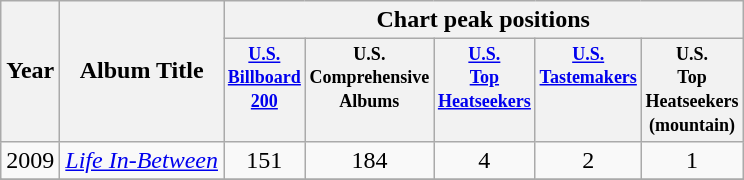<table class="wikitable">
<tr>
<th rowspan="2">Year</th>
<th rowspan="2">Album Title</th>
<th colspan="5">Chart peak positions</th>
</tr>
<tr style="font-size:75%;line-height:1.3;vertical-align:top">
<th style="width:3em"><a href='#'>U.S.<br>Billboard 200</a></th>
<th style="width:3em">U.S.<br>Comprehensive Albums</th>
<th style="width:3em"><a href='#'>U.S.<br>Top Heatseekers</a></th>
<th style="width:3em"><a href='#'>U.S.<br>Tastemakers</a></th>
<th style="width:3em">U.S.<br>Top Heatseekers (mountain)</th>
</tr>
<tr>
<td rowspan="1">2009</td>
<td><em><a href='#'>Life In-Between</a></em></td>
<td align="center">151</td>
<td align="center">184</td>
<td align="center">4</td>
<td align="center">2</td>
<td align="center">1</td>
</tr>
<tr>
</tr>
<tr>
</tr>
</table>
